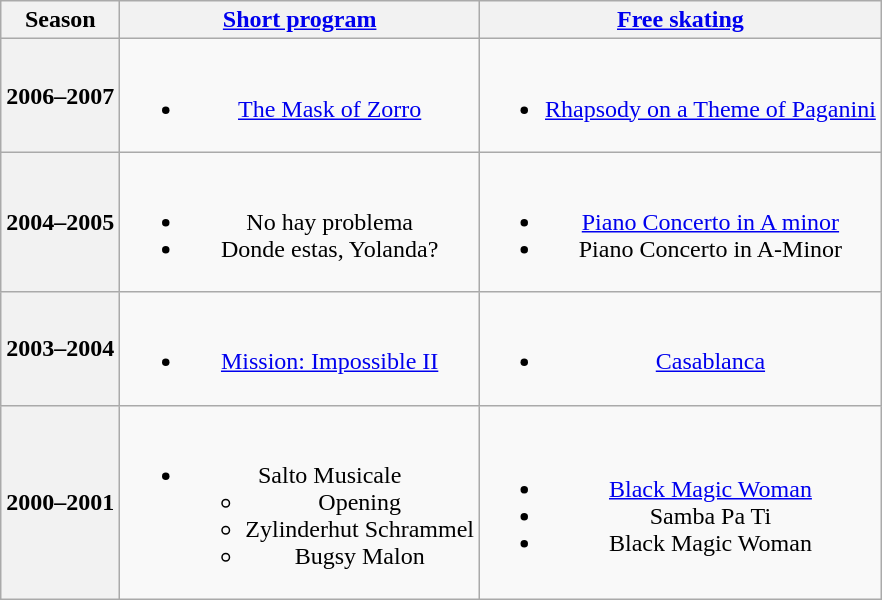<table class=wikitable style=text-align:center>
<tr>
<th>Season</th>
<th><a href='#'>Short program</a></th>
<th><a href='#'>Free skating</a></th>
</tr>
<tr>
<th>2006–2007 <br> </th>
<td><br><ul><li><a href='#'>The Mask of Zorro</a> <br></li></ul></td>
<td><br><ul><li><a href='#'>Rhapsody on a Theme of Paganini</a> <br></li></ul></td>
</tr>
<tr>
<th>2004–2005 <br> </th>
<td><br><ul><li>No hay problema <br></li><li>Donde estas, Yolanda? <br></li></ul></td>
<td><br><ul><li><a href='#'>Piano Concerto in A minor</a> <br></li><li>Piano Concerto in A-Minor <br></li></ul></td>
</tr>
<tr>
<th>2003–2004 <br> </th>
<td><br><ul><li><a href='#'>Mission: Impossible II</a> <br></li></ul></td>
<td><br><ul><li><a href='#'>Casablanca</a> <br></li></ul></td>
</tr>
<tr>
<th>2000–2001 <br> </th>
<td><br><ul><li>Salto Musicale <br><ul><li>Opening</li><li>Zylinderhut Schrammel</li><li>Bugsy Malon</li></ul></li></ul></td>
<td><br><ul><li><a href='#'>Black Magic Woman</a> <br></li><li>Samba Pa Ti <br></li><li>Black Magic Woman <br></li></ul></td>
</tr>
</table>
